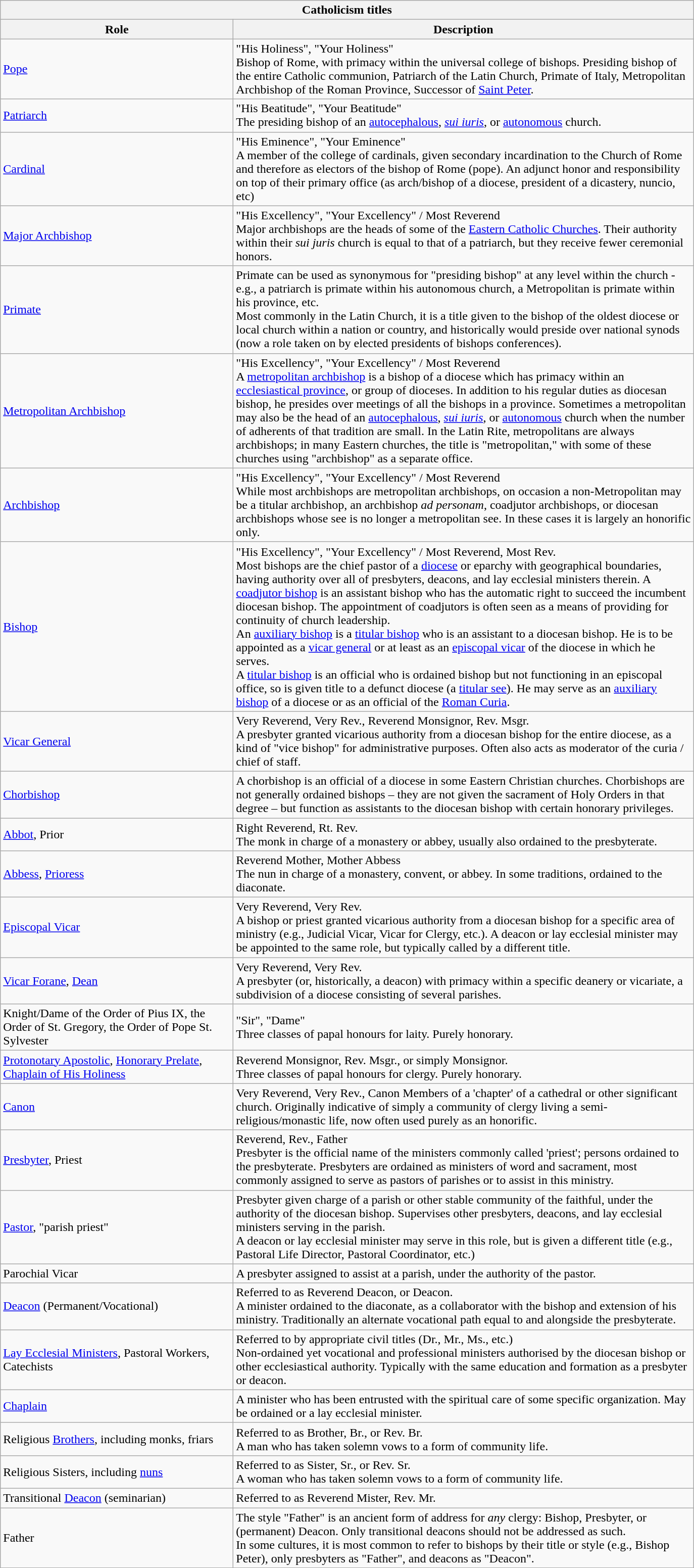<table class="wikitable">
<tr>
<th style="text-align:center;" colspan="6"><strong>Catholicism titles</strong></th>
</tr>
<tr>
<th scope="col" style="width:300px;">Role</th>
<th scope="col" style="width:600px;">Description</th>
</tr>
<tr>
<td><a href='#'>Pope</a></td>
<td>"His Holiness", "Your Holiness"<br>Bishop of Rome, with primacy within the universal college of bishops. Presiding bishop of the entire Catholic communion, Patriarch of the Latin Church, Primate of Italy, Metropolitan Archbishop of the Roman Province, Successor of <a href='#'>Saint Peter</a>.</td>
</tr>
<tr>
<td><a href='#'>Patriarch</a></td>
<td>"His Beatitude", "Your Beatitude"<br>The presiding bishop of an <a href='#'>autocephalous</a>, <em><a href='#'>sui iuris</a></em>, or <a href='#'>autonomous</a> church.</td>
</tr>
<tr>
<td><a href='#'>Cardinal</a></td>
<td>"His Eminence", "Your Eminence"<br>A member of the college of cardinals, given secondary incardination to the Church of Rome and therefore as electors of the bishop of Rome (pope). An adjunct honor and responsibility on top of their primary office (as arch/bishop of a diocese, president of a dicastery, nuncio, etc)</td>
</tr>
<tr>
<td><a href='#'>Major Archbishop</a></td>
<td>"His Excellency", "Your Excellency" / Most Reverend<br>Major archbishops are the heads of some of the <a href='#'>Eastern Catholic Churches</a>. Their authority within their <em>sui juris</em> church is equal to that of a patriarch, but they receive fewer ceremonial honors.</td>
</tr>
<tr>
<td><a href='#'>Primate</a></td>
<td>Primate can be used as synonymous for "presiding bishop" at any level within the church - e.g., a patriarch is primate within his autonomous church, a Metropolitan is primate within his province, etc.<br>Most commonly in the Latin Church, it is a title given to the bishop of the oldest diocese or local church within a nation or country, and historically would preside over national synods (now a role taken on by elected presidents of bishops conferences).</td>
</tr>
<tr>
<td><a href='#'>Metropolitan Archbishop</a></td>
<td>"His Excellency", "Your Excellency" / Most Reverend<br>A <a href='#'>metropolitan archbishop</a> is a bishop of a diocese which has primacy within an <a href='#'>ecclesiastical province</a>, or group of dioceses. In addition to his regular duties as diocesan bishop, he presides over meetings of all the bishops in a province. 
Sometimes a metropolitan may also be the head of an <a href='#'>autocephalous</a>, <em><a href='#'>sui iuris</a></em>, or <a href='#'>autonomous</a> church when the number of adherents of that tradition are small. In the Latin Rite, metropolitans are always archbishops; in many Eastern churches, the title is "metropolitan," with some of these churches using "archbishop" as a separate office.</td>
</tr>
<tr>
<td><a href='#'>Archbishop</a></td>
<td>"His Excellency", "Your Excellency" / Most Reverend<br>While most archbishops are metropolitan archbishops, on occasion a non-Metropolitan may be a titular archbishop, an archbishop <em>ad personam</em>, coadjutor archbishops, or diocesan archbishops whose see is no longer a metropolitan see. In these cases it is largely an honorific only.</td>
</tr>
<tr>
<td><a href='#'>Bishop</a></td>
<td>"His Excellency", "Your Excellency" / Most Reverend, Most Rev.<br>Most bishops are the chief pastor of a <a href='#'>diocese</a> or eparchy with geographical boundaries, having authority over all of presbyters, deacons, and lay ecclesial ministers therein. 
A <a href='#'>coadjutor bishop</a> is an assistant bishop who has the automatic right to succeed the incumbent diocesan bishop. The appointment of coadjutors is often seen as a means of providing for continuity of church leadership.<br>An <a href='#'>auxiliary bishop</a> is a <a href='#'>titular bishop</a> who is an assistant to a diocesan bishop. He is to be appointed as a <a href='#'>vicar general</a> or at least as an <a href='#'>episcopal vicar</a> of the diocese in which he serves.<br>A <a href='#'>titular bishop</a> is an official who is ordained bishop but not functioning in an episcopal office, so is given title to a defunct diocese (a <a href='#'>titular see</a>). He may serve as an <a href='#'>auxiliary bishop</a> of a diocese or as an official of the <a href='#'>Roman Curia</a>.</td>
</tr>
<tr>
<td><a href='#'>Vicar General</a></td>
<td>Very Reverend, Very Rev., Reverend Monsignor, Rev. Msgr.<br>A presbyter granted vicarious authority from a diocesan bishop for the entire diocese, as a kind of "vice bishop" for administrative purposes. Often also acts as moderator of the curia / chief of staff.</td>
</tr>
<tr>
<td><a href='#'>Chorbishop</a></td>
<td>A chorbishop is an official of a diocese in some Eastern Christian churches. Chorbishops are not generally ordained bishops – they are not given the sacrament of Holy Orders in that degree – but function as assistants to the diocesan bishop with certain honorary privileges.</td>
</tr>
<tr>
<td><a href='#'>Abbot</a>, Prior</td>
<td>Right Reverend, Rt. Rev.<br>The monk in charge of a monastery or abbey, usually also ordained to the presbyterate.</td>
</tr>
<tr>
<td><a href='#'>Abbess</a>, <a href='#'>Prioress</a></td>
<td>Reverend Mother, Mother Abbess<br>The nun in charge of a monastery, convent, or abbey. In some traditions, ordained to the diaconate.</td>
</tr>
<tr>
<td><a href='#'>Episcopal Vicar</a></td>
<td>Very Reverend, Very Rev.<br>A bishop or priest granted vicarious authority from a diocesan bishop for a specific area of ministry (e.g., Judicial Vicar, Vicar for Clergy, etc.). A deacon or lay ecclesial minister may be appointed to the same role, but typically called by a different title.</td>
</tr>
<tr>
<td><a href='#'>Vicar Forane</a>, <a href='#'>Dean</a></td>
<td>Very Reverend, Very Rev.<br>A presbyter (or, historically, a deacon) with primacy within a specific deanery or vicariate, a subdivision of a diocese consisting of several parishes.</td>
</tr>
<tr>
<td>Knight/Dame of the Order of Pius IX, the Order of St. Gregory, the Order of Pope St. Sylvester</td>
<td>"Sir", "Dame"<br>Three classes of papal honours for laity. Purely honorary.</td>
</tr>
<tr>
<td><a href='#'>Protonotary Apostolic</a>, <a href='#'>Honorary Prelate</a>, <a href='#'>Chaplain of His Holiness</a></td>
<td>Reverend Monsignor, Rev. Msgr., or simply Monsignor.<br>Three classes of papal honours for clergy. Purely honorary.</td>
</tr>
<tr>
<td><a href='#'>Canon</a></td>
<td>Very Reverend, Very Rev., Canon Members of a 'chapter' of a cathedral or other significant church. Originally indicative of simply a community of clergy living a semi-religious/monastic life, now often used purely as an honorific.</td>
</tr>
<tr>
<td><a href='#'>Presbyter</a>, Priest</td>
<td>Reverend, Rev., Father<br>Presbyter is the official name of the ministers commonly called 'priest'; persons ordained to the presbyterate. Presbyters are ordained as ministers of word and sacrament, most commonly assigned to serve as pastors of parishes or to assist in this ministry.</td>
</tr>
<tr>
<td><a href='#'>Pastor</a>, "parish priest"</td>
<td>Presbyter given charge of a parish or other stable community of the faithful, under the authority of the diocesan bishop. Supervises other presbyters, deacons, and lay ecclesial ministers serving in the parish.<br>A deacon or lay ecclesial minister may serve in this role, but is given a different title (e.g., Pastoral Life Director, Pastoral Coordinator, etc.)</td>
</tr>
<tr>
<td>Parochial Vicar</td>
<td>A presbyter assigned to assist at a parish, under the authority of the pastor.</td>
</tr>
<tr>
<td><a href='#'>Deacon</a> (Permanent/Vocational)</td>
<td>Referred to as Reverend Deacon, or Deacon.<br>A minister ordained to the diaconate, as a collaborator with the bishop and extension of his ministry. Traditionally an alternate vocational path equal to and alongside the presbyterate.</td>
</tr>
<tr>
<td><a href='#'>Lay Ecclesial Ministers</a>, Pastoral Workers, Catechists</td>
<td>Referred to by appropriate civil titles (Dr., Mr., Ms., etc.)<br>Non-ordained yet vocational and professional ministers authorised by the diocesan bishop or other ecclesiastical authority. Typically with the same education and formation as a presbyter or deacon.</td>
</tr>
<tr>
<td><a href='#'>Chaplain</a></td>
<td>A minister who has been entrusted with the spiritual care of some specific organization. May be ordained or a lay ecclesial minister.</td>
</tr>
<tr>
<td>Religious <a href='#'>Brothers</a>, including monks, friars</td>
<td>Referred to as Brother, Br., or Rev. Br.<br>A man who has taken solemn vows to a form of community life.</td>
</tr>
<tr>
<td>Religious Sisters, including <a href='#'>nuns</a></td>
<td>Referred to as Sister, Sr., or Rev. Sr.<br>A woman who has taken solemn vows to a form of community life.</td>
</tr>
<tr>
<td>Transitional <a href='#'>Deacon</a> (seminarian)</td>
<td>Referred to as Reverend Mister, Rev. Mr.</td>
</tr>
<tr>
<td>Father</td>
<td>The style "Father" is an ancient form of address for <em>any</em> clergy: Bishop, Presbyter, or (permanent) Deacon. Only transitional deacons should not be addressed as such.<br>In some cultures, it is most common to refer to bishops by their title or style (e.g., Bishop Peter), only presbyters as "Father", and deacons as "Deacon".</td>
</tr>
</table>
